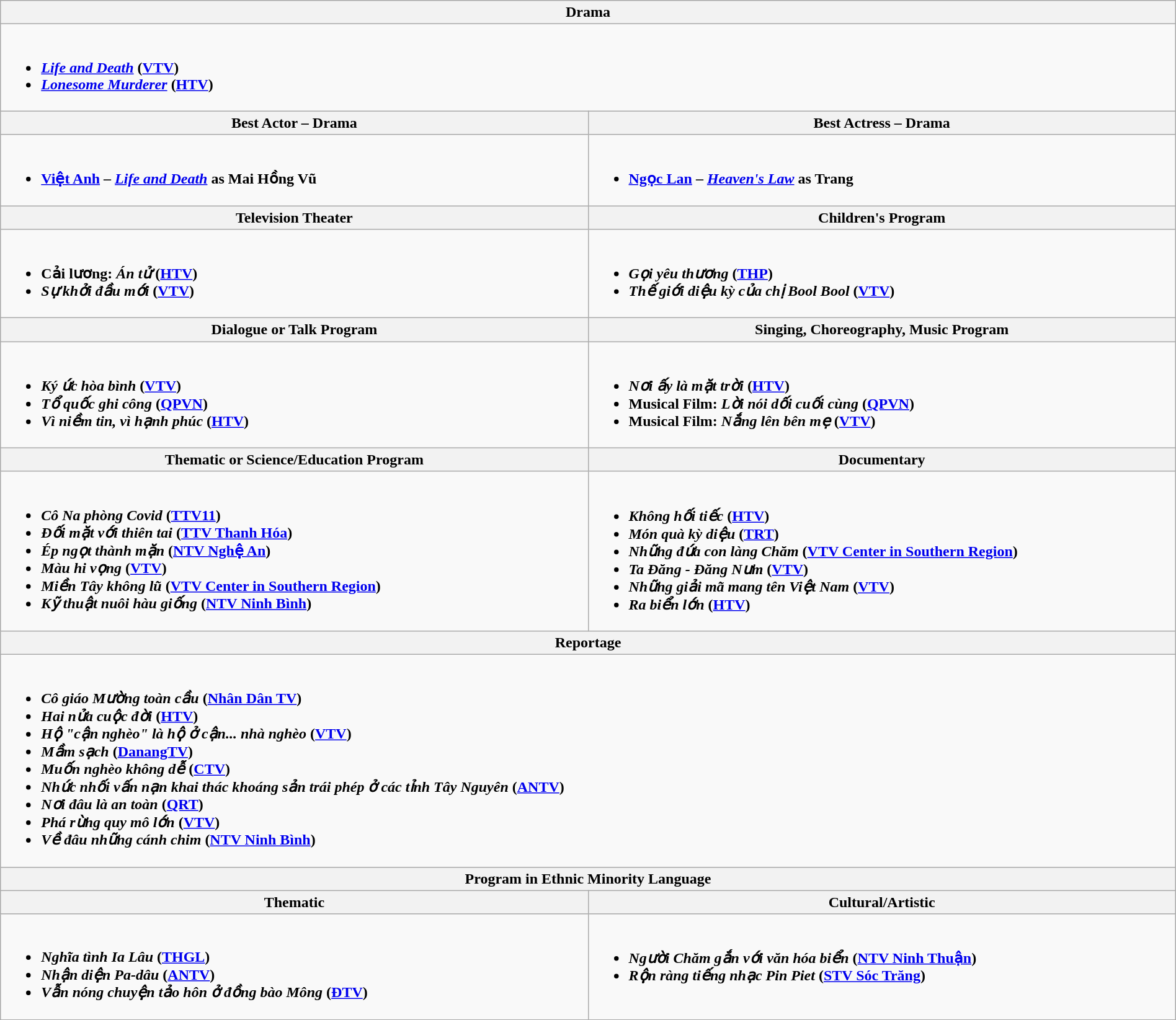<table class=wikitable style="width:100%">
<tr>
<th colspan=2>Drama</th>
</tr>
<tr>
<td colspan=2 valign="top"><br><ul><li><strong><em><a href='#'>Life and Death</a></em></strong> <strong>(<a href='#'>VTV</a>)</strong></li><li><strong><em><a href='#'>Lonesome Murderer</a></em></strong> <strong>(<a href='#'>HTV</a>)</strong></li></ul></td>
</tr>
<tr>
<th>Best Actor – Drama</th>
<th>Best Actress – Drama</th>
</tr>
<tr>
<td valign="top"><br><ul><li><strong><a href='#'>Việt Anh</a> – <em><a href='#'>Life and Death</a></em> as Mai Hồng Vũ</strong></li></ul></td>
<td valign="top"><br><ul><li><strong><a href='#'>Ngọc Lan</a> – <em><a href='#'>Heaven's Law</a></em> as Trang</strong></li></ul></td>
</tr>
<tr>
<th style="width:50%">Television Theater</th>
<th style="width:50%">Children's Program</th>
</tr>
<tr>
<td valign="top"><br><ul><li><strong>Cải lương:</strong> <strong><em>Án tử</em></strong> <strong>(<a href='#'>HTV</a>)</strong></li><li><strong><em>Sự khởi đầu mới</em></strong> <strong>(<a href='#'>VTV</a>)</strong></li></ul></td>
<td valign="top"><br><ul><li><strong><em>Gọi yêu thương</em></strong> <strong>(<a href='#'>THP</a>)</strong></li><li><strong><em>Thế giới diệu kỳ của chị Bool Bool</em></strong> <strong>(<a href='#'>VTV</a>)</strong></li></ul></td>
</tr>
<tr>
<th>Dialogue or Talk Program</th>
<th>Singing, Choreography, Music Program</th>
</tr>
<tr>
<td valign="top"><br><ul><li><strong><em>Ký ức hòa bình</em></strong> <strong>(<a href='#'>VTV</a>)</strong></li><li><strong><em>Tổ quốc ghi công</em></strong> <strong>(<a href='#'>QPVN</a>)</strong></li><li><strong><em>Vì niềm tin, vì hạnh phúc</em></strong> <strong>(<a href='#'>HTV</a>)</strong></li></ul></td>
<td valign="top"><br><ul><li><strong><em>Nơi ấy là mặt trời</em></strong> <strong>(<a href='#'>HTV</a>)</strong></li><li><strong>Musical Film:</strong> <strong><em>Lời nói dối cuối cùng</em></strong> <strong>(<a href='#'>QPVN</a>)</strong></li><li><strong>Musical Film:</strong> <strong><em>Nắng lên bên mẹ</em></strong> <strong>(<a href='#'>VTV</a>)</strong></li></ul></td>
</tr>
<tr>
<th>Thematic or Science/Education Program</th>
<th>Documentary</th>
</tr>
<tr>
<td valign="top"><br><ul><li><strong><em>Cô Na phòng Covid</em></strong> <strong>(<a href='#'>TTV11</a>)</strong></li><li><strong><em>Đối mặt với thiên tai</em></strong> <strong>(<a href='#'>TTV Thanh Hóa</a>)</strong></li><li><strong><em>Ép ngọt thành mặn</em></strong> <strong>(<a href='#'>NTV Nghệ An</a>)</strong></li><li><strong><em>Màu hi vọng</em></strong> <strong>(<a href='#'>VTV</a>)</strong></li><li><strong><em>Miền Tây không lũ</em></strong> <strong>(<a href='#'>VTV Center in Southern Region</a>)</strong></li><li><strong><em>Kỹ thuật nuôi hàu giống</em></strong> <strong>(<a href='#'>NTV Ninh Bình</a>)</strong></li></ul></td>
<td valign="top"><br><ul><li><strong><em>Không hối tiếc</em></strong> <strong>(<a href='#'>HTV</a>)</strong></li><li><strong><em>Món quà kỳ diệu</em></strong> <strong>(<a href='#'>TRT</a>)</strong></li><li><strong><em>Những đứa con làng Chăm</em></strong> <strong>(<a href='#'>VTV Center in Southern Region</a>)</strong></li><li><strong><em>Ta Đăng - Đăng Nưm</em></strong> <strong>(<a href='#'>VTV</a>)</strong></li><li><strong><em>Những giải mã mang tên Việt Nam</em></strong> <strong>(<a href='#'>VTV</a>)</strong> </li><li><strong><em>Ra biển lớn</em></strong> <strong>(<a href='#'>HTV</a>)</strong></li></ul></td>
</tr>
<tr>
<th colspan=2>Reportage</th>
</tr>
<tr>
<td colspan=2 valign="top"><br><ul><li><strong><em>Cô giáo Mường toàn cầu</em></strong> <strong>(<a href='#'>Nhân Dân TV</a>)</strong></li><li><strong><em>Hai nửa cuộc đời</em></strong> <strong>(<a href='#'>HTV</a>)</strong></li><li><strong><em>Hộ "cận nghèo" là hộ ở cận... nhà nghèo</em></strong> <strong>(<a href='#'>VTV</a>)</strong></li><li><strong><em>Mầm sạch</em></strong> <strong>(<a href='#'>DanangTV</a>)</strong></li><li><strong><em>Muốn nghèo không dễ</em></strong> <strong>(<a href='#'>CTV</a>)</strong></li><li><strong><em>Nhức nhối vấn nạn khai thác khoáng sản trái phép ở các tỉnh Tây Nguyên</em></strong> <strong>(<a href='#'>ANTV</a>)</strong></li><li><strong><em>Nơi đâu là an toàn</em></strong> <strong>(<a href='#'>QRT</a>)</strong></li><li><strong><em>Phá rừng quy mô lớn</em></strong> <strong>(<a href='#'>VTV</a>)</strong></li><li><strong><em>Về đâu những cánh chim</em></strong> <strong>(<a href='#'>NTV Ninh Bình</a>)</strong></li></ul></td>
</tr>
<tr>
<th colspan=2>Program in Ethnic Minority Language</th>
</tr>
<tr>
<th>Thematic</th>
<th>Cultural/Artistic</th>
</tr>
<tr>
<td valign="top"><br><ul><li><strong><em>Nghĩa tình Ia Lâu</em></strong> <strong>(<a href='#'>THGL</a>)</strong></li><li><strong><em>Nhận diện Pa-dâu</em></strong> <strong>(<a href='#'>ANTV</a>)</strong></li><li><strong><em>Vẫn nóng chuyện tảo hôn ở đồng bào Mông</em></strong> <strong>(<a href='#'>ĐTV</a>)</strong></li></ul></td>
<td valign="top"><br><ul><li><strong><em>Người Chăm gắn với văn hóa biển</em></strong> <strong>(<a href='#'>NTV Ninh Thuận</a>)</strong></li><li><strong><em>Rộn ràng tiếng nhạc Pin Piet</em></strong> <strong>(<a href='#'>STV Sóc Trăng</a>)</strong></li></ul></td>
</tr>
</table>
